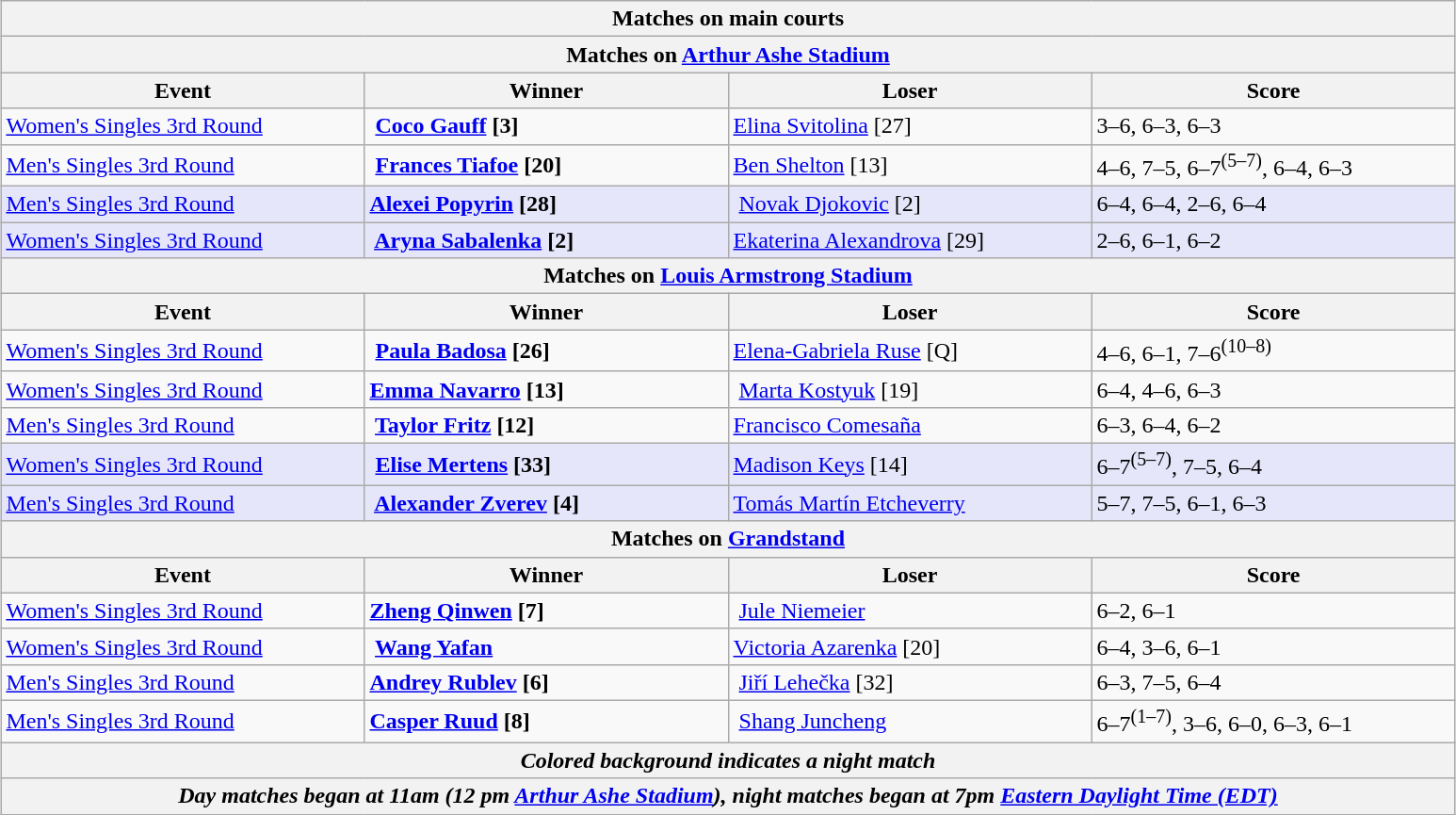<table class="wikitable" style="margin:auto;">
<tr>
<th colspan="4" style="white-space:nowrap;">Matches on main courts</th>
</tr>
<tr>
<th colspan="4"><strong>Matches on <a href='#'>Arthur Ashe Stadium</a></strong></th>
</tr>
<tr>
<th width="250">Event</th>
<th width="250">Winner</th>
<th width="250">Loser</th>
<th width="250">Score</th>
</tr>
<tr>
<td><a href='#'>Women's Singles 3rd Round</a></td>
<td><strong> <a href='#'>Coco Gauff</a> [3]</strong></td>
<td> <a href='#'>Elina Svitolina</a> [27]</td>
<td>3–6, 6–3, 6–3</td>
</tr>
<tr>
<td><a href='#'>Men's Singles 3rd Round</a></td>
<td><strong> <a href='#'>Frances Tiafoe</a> [20]</strong></td>
<td> <a href='#'>Ben Shelton</a> [13]</td>
<td>4–6, 7–5, 6–7<sup>(5–7)</sup>, 6–4, 6–3</td>
</tr>
<tr bgcolor="lavender">
<td><a href='#'>Men's Singles 3rd Round</a></td>
<td><strong> <a href='#'>Alexei Popyrin</a> [28]</strong></td>
<td> <a href='#'>Novak Djokovic</a> [2]</td>
<td>6–4, 6–4, 2–6, 6–4</td>
</tr>
<tr bgcolor="lavender">
<td><a href='#'>Women's Singles 3rd Round</a></td>
<td><strong> <a href='#'>Aryna Sabalenka</a> [2]</strong></td>
<td> <a href='#'>Ekaterina Alexandrova</a> [29]</td>
<td>2–6, 6–1, 6–2</td>
</tr>
<tr>
<th colspan="4"><strong>Matches on <a href='#'>Louis Armstrong Stadium</a></strong></th>
</tr>
<tr>
<th width="250">Event</th>
<th width="250">Winner</th>
<th width="250">Loser</th>
<th width="250">Score</th>
</tr>
<tr>
<td><a href='#'>Women's Singles 3rd Round</a></td>
<td><strong> <a href='#'>Paula Badosa</a> [26]</strong></td>
<td> <a href='#'>Elena-Gabriela Ruse</a> [Q]</td>
<td>4–6, 6–1, 7–6<sup>(10–8)</sup></td>
</tr>
<tr>
<td><a href='#'>Women's Singles 3rd Round</a></td>
<td><strong> <a href='#'>Emma Navarro</a> [13]</strong></td>
<td> <a href='#'>Marta Kostyuk</a> [19]</td>
<td>6–4, 4–6, 6–3</td>
</tr>
<tr>
<td><a href='#'>Men's Singles 3rd Round</a></td>
<td><strong> <a href='#'>Taylor Fritz</a> [12]</strong></td>
<td> <a href='#'>Francisco Comesaña</a></td>
<td>6–3, 6–4, 6–2</td>
</tr>
<tr bgcolor="lavender">
<td><a href='#'>Women's Singles 3rd Round</a></td>
<td><strong> <a href='#'>Elise Mertens</a> [33]</strong></td>
<td> <a href='#'>Madison Keys</a> [14]</td>
<td>6–7<sup>(5–7)</sup>, 7–5, 6–4</td>
</tr>
<tr bgcolor="lavender">
<td><a href='#'>Men's Singles 3rd Round</a></td>
<td><strong> <a href='#'>Alexander Zverev</a> [4]</strong></td>
<td> <a href='#'>Tomás Martín Etcheverry</a></td>
<td>5–7, 7–5, 6–1, 6–3</td>
</tr>
<tr>
<th colspan="4"><strong>Matches on <a href='#'>Grandstand</a></strong></th>
</tr>
<tr>
<th width="250">Event</th>
<th width="250">Winner</th>
<th width="250">Loser</th>
<th width="250">Score</th>
</tr>
<tr>
<td><a href='#'>Women's Singles 3rd Round</a></td>
<td><strong> <a href='#'>Zheng Qinwen</a> [7]</strong></td>
<td> <a href='#'>Jule Niemeier</a></td>
<td>6–2, 6–1</td>
</tr>
<tr>
<td><a href='#'>Women's Singles 3rd Round</a></td>
<td><strong> <a href='#'>Wang Yafan</a></strong></td>
<td> <a href='#'>Victoria Azarenka</a> [20]</td>
<td>6–4, 3–6, 6–1</td>
</tr>
<tr>
<td><a href='#'>Men's Singles 3rd Round</a></td>
<td><strong> <a href='#'>Andrey Rublev</a> [6]</strong></td>
<td> <a href='#'>Jiří Lehečka</a> [32]</td>
<td>6–3, 7–5, 6–4</td>
</tr>
<tr>
<td><a href='#'>Men's Singles 3rd Round</a></td>
<td><strong> <a href='#'>Casper Ruud</a> [8]</strong></td>
<td> <a href='#'>Shang Juncheng</a></td>
<td>6–7<sup>(1–7)</sup>, 3–6, 6–0, 6–3, 6–1</td>
</tr>
<tr>
<th colspan="4"><em>Colored background indicates a night match</em></th>
</tr>
<tr>
<th colspan="4"><em>Day matches began at 11am (12 pm <a href='#'>Arthur Ashe Stadium</a>), night matches began at 7pm <a href='#'>Eastern Daylight Time (EDT)</a></em></th>
</tr>
</table>
